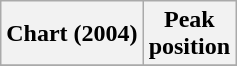<table class="wikitable sortable">
<tr>
<th align="left">Chart (2004)</th>
<th align="center">Peak<br>position</th>
</tr>
<tr>
</tr>
</table>
